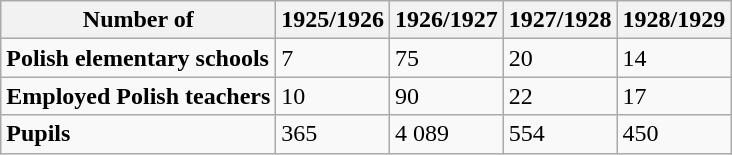<table class="wikitable floatright">
<tr>
<th>Number of</th>
<th>1925/1926</th>
<th>1926/1927</th>
<th>1927/1928</th>
<th>1928/1929</th>
</tr>
<tr>
<td><strong>Polish elementary schools</strong></td>
<td>7</td>
<td>75</td>
<td>20</td>
<td>14</td>
</tr>
<tr>
<td><strong>Employed Polish teachers</strong></td>
<td>10</td>
<td>90</td>
<td>22</td>
<td>17</td>
</tr>
<tr>
<td><strong>Pupils</strong></td>
<td>365</td>
<td>4 089</td>
<td>554</td>
<td>450</td>
</tr>
</table>
